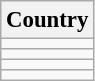<table class="wikitable" style="font-size:95%;">
<tr>
<th>Country</th>
</tr>
<tr>
<td></td>
</tr>
<tr>
<td></td>
</tr>
<tr>
<td></td>
</tr>
<tr>
<td></td>
</tr>
</table>
